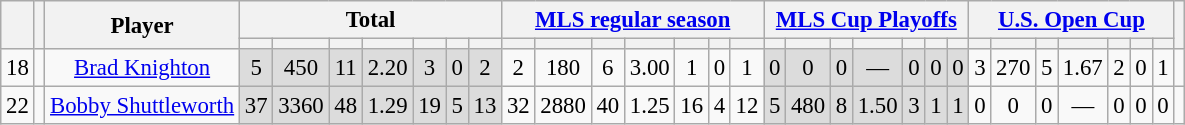<table class="wikitable" Style="text-align: center;font-size:95%">
<tr>
<th rowspan="2"></th>
<th rowspan="2"></th>
<th rowspan="2">Player</th>
<th colspan="7">Total</th>
<th colspan="7"><a href='#'>MLS regular season</a></th>
<th colspan="7"><a href='#'>MLS Cup Playoffs</a></th>
<th colspan="7"><a href='#'>U.S. Open Cup</a></th>
<th rowspan="2"></th>
</tr>
<tr>
<th></th>
<th></th>
<th></th>
<th></th>
<th></th>
<th></th>
<th></th>
<th></th>
<th></th>
<th></th>
<th></th>
<th></th>
<th></th>
<th></th>
<th></th>
<th></th>
<th></th>
<th></th>
<th></th>
<th></th>
<th></th>
<th></th>
<th></th>
<th></th>
<th></th>
<th></th>
<th></th>
<th></th>
</tr>
<tr>
<td>18</td>
<td></td>
<td><a href='#'>Brad Knighton</a></td>
<td style="background:#DCDCDC">5 </td>
<td style="background:#DCDCDC">450 </td>
<td style="background:#DCDCDC">11 </td>
<td style="background:#DCDCDC">2.20 </td>
<td style="background:#DCDCDC">3 </td>
<td style="background:#DCDCDC">0 </td>
<td style="background:#DCDCDC">2 </td>
<td>2 </td>
<td>180 </td>
<td>6 </td>
<td>3.00 </td>
<td>1 </td>
<td>0 </td>
<td>1 </td>
<td style="background:#DCDCDC">0 </td>
<td style="background:#DCDCDC">0 </td>
<td style="background:#DCDCDC">0 </td>
<td style="background:#DCDCDC">— </td>
<td style="background:#DCDCDC">0 </td>
<td style="background:#DCDCDC">0 </td>
<td style="background:#DCDCDC">0 </td>
<td>3 </td>
<td>270 </td>
<td>5 </td>
<td>1.67 </td>
<td>2 </td>
<td>0 </td>
<td>1 </td>
<td></td>
</tr>
<tr>
<td>22</td>
<td></td>
<td><a href='#'>Bobby Shuttleworth</a></td>
<td style="background:#DCDCDC">37 </td>
<td style="background:#DCDCDC">3360 </td>
<td style="background:#DCDCDC">48 </td>
<td style="background:#DCDCDC">1.29 </td>
<td style="background:#DCDCDC">19 </td>
<td style="background:#DCDCDC">5 </td>
<td style="background:#DCDCDC">13 </td>
<td>32 </td>
<td>2880 </td>
<td>40 </td>
<td>1.25 </td>
<td>16 </td>
<td>4 </td>
<td>12 </td>
<td style="background:#DCDCDC">5 </td>
<td style="background:#DCDCDC">480 </td>
<td style="background:#DCDCDC">8 </td>
<td style="background:#DCDCDC">1.50 </td>
<td style="background:#DCDCDC">3 </td>
<td style="background:#DCDCDC">1 </td>
<td style="background:#DCDCDC">1 </td>
<td>0 </td>
<td>0 </td>
<td>0 </td>
<td>— </td>
<td>0 </td>
<td>0 </td>
<td>0 </td>
<td></td>
</tr>
</table>
